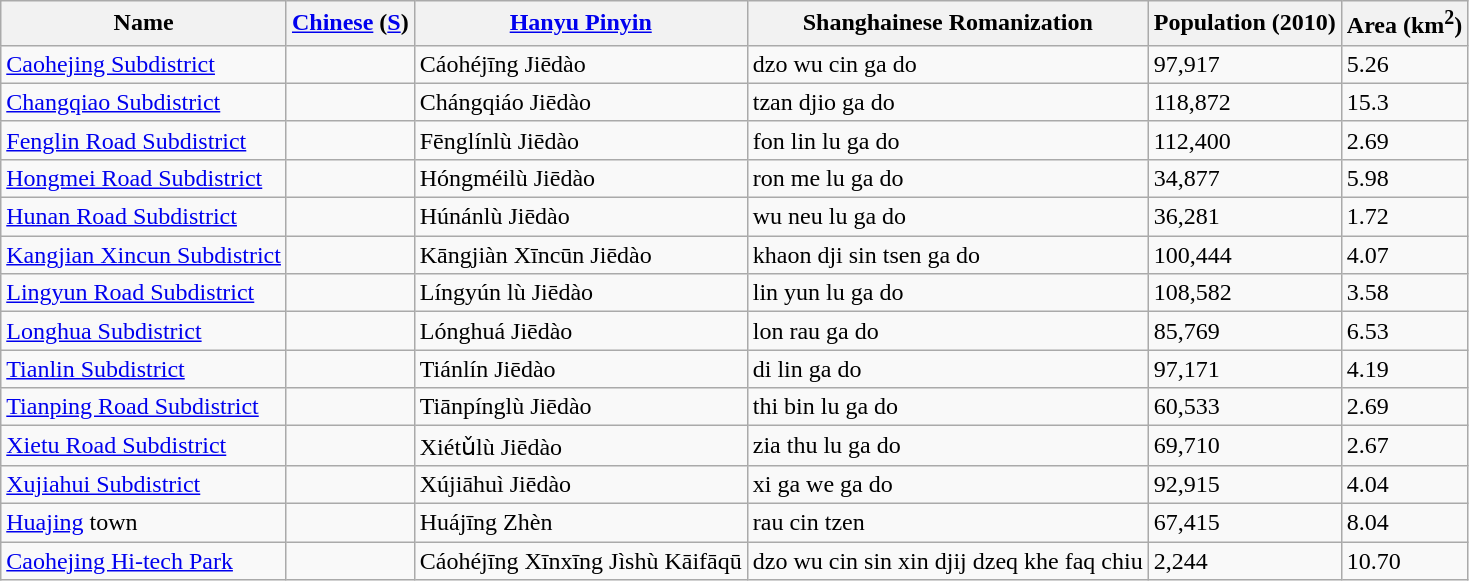<table class="wikitable">
<tr>
<th>Name</th>
<th><a href='#'>Chinese</a> (<a href='#'>S</a>)</th>
<th><a href='#'>Hanyu Pinyin</a></th>
<th>Shanghainese Romanization</th>
<th>Population (2010)</th>
<th>Area (km<sup>2</sup>)</th>
</tr>
<tr>
<td><a href='#'>Caohejing Subdistrict</a></td>
<td></td>
<td>Cáohéjīng Jiēdào</td>
<td>dzo wu cin ga do</td>
<td>97,917</td>
<td>5.26</td>
</tr>
<tr>
<td><a href='#'>Changqiao Subdistrict</a></td>
<td></td>
<td>Chángqiáo Jiēdào</td>
<td>tzan djio ga do</td>
<td>118,872</td>
<td>15.3</td>
</tr>
<tr>
<td><a href='#'>Fenglin Road Subdistrict</a></td>
<td></td>
<td>Fēnglínlù Jiēdào</td>
<td>fon lin lu ga do</td>
<td>112,400</td>
<td>2.69</td>
</tr>
<tr>
<td><a href='#'>Hongmei Road Subdistrict</a></td>
<td></td>
<td>Hóngméilù Jiēdào</td>
<td>ron me lu ga do</td>
<td>34,877</td>
<td>5.98</td>
</tr>
<tr>
<td><a href='#'>Hunan Road Subdistrict</a></td>
<td></td>
<td>Húnánlù Jiēdào</td>
<td>wu neu lu ga do</td>
<td>36,281</td>
<td>1.72</td>
</tr>
<tr>
<td><a href='#'>Kangjian Xincun Subdistrict</a></td>
<td></td>
<td>Kāngjiàn Xīncūn Jiēdào</td>
<td>khaon dji sin tsen ga do</td>
<td>100,444</td>
<td>4.07</td>
</tr>
<tr>
<td><a href='#'>Lingyun Road Subdistrict</a></td>
<td></td>
<td>Língyún lù Jiēdào</td>
<td>lin yun lu ga do</td>
<td>108,582</td>
<td>3.58</td>
</tr>
<tr>
<td><a href='#'>Longhua Subdistrict</a></td>
<td></td>
<td>Lónghuá Jiēdào</td>
<td>lon rau ga do</td>
<td>85,769</td>
<td>6.53</td>
</tr>
<tr>
<td><a href='#'>Tianlin Subdistrict</a></td>
<td></td>
<td>Tiánlín Jiēdào</td>
<td>di lin ga do</td>
<td>97,171</td>
<td>4.19</td>
</tr>
<tr>
<td><a href='#'>Tianping Road Subdistrict</a></td>
<td></td>
<td>Tiānpínglù Jiēdào</td>
<td>thi bin lu ga do</td>
<td>60,533</td>
<td>2.69</td>
</tr>
<tr>
<td><a href='#'>Xietu Road Subdistrict</a></td>
<td></td>
<td>Xiétǔlù Jiēdào</td>
<td>zia thu lu ga do</td>
<td>69,710</td>
<td>2.67</td>
</tr>
<tr>
<td><a href='#'>Xujiahui Subdistrict</a></td>
<td></td>
<td>Xújiāhuì Jiēdào</td>
<td>xi ga we ga do</td>
<td>92,915</td>
<td>4.04</td>
</tr>
<tr>
<td><a href='#'>Huajing</a> town</td>
<td></td>
<td>Huájīng Zhèn</td>
<td>rau cin tzen</td>
<td>67,415</td>
<td>8.04</td>
</tr>
<tr>
<td><a href='#'>Caohejing Hi-tech Park</a></td>
<td></td>
<td>Cáohéjīng Xīnxīng Jìshù Kāifāqū</td>
<td>dzo wu cin sin xin djij dzeq khe faq chiu</td>
<td>2,244</td>
<td>10.70</td>
</tr>
</table>
